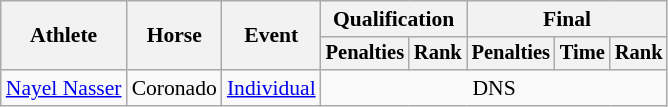<table class="wikitable" style="font-size:90%">
<tr>
<th rowspan="2">Athlete</th>
<th rowspan="2">Horse</th>
<th rowspan="2">Event</th>
<th colspan="2">Qualification</th>
<th colspan="3">Final</th>
</tr>
<tr style="font-size:95%">
<th>Penalties</th>
<th>Rank</th>
<th>Penalties</th>
<th>Time</th>
<th>Rank</th>
</tr>
<tr align=center>
<td align=left><a href='#'>Nayel Nasser</a></td>
<td align=left>Coronado</td>
<td align=left><a href='#'>Individual</a></td>
<td colspan="5">DNS</td>
</tr>
</table>
